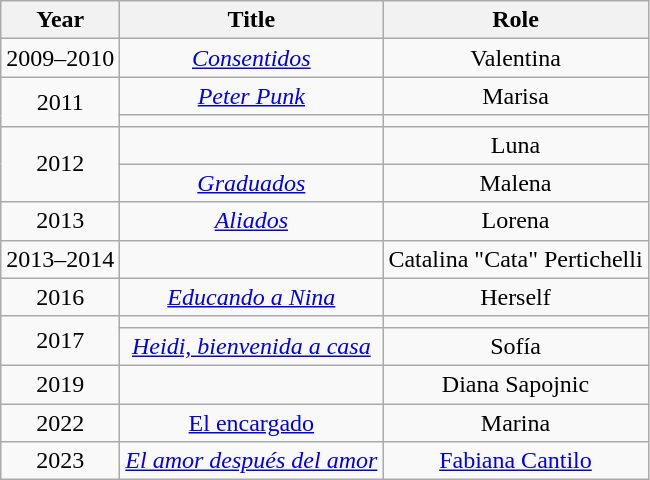<table class="wikitable plainrowheaders" style="text-align:center;" border="1">
<tr>
<th>Year</th>
<th>Title</th>
<th>Role</th>
</tr>
<tr>
<td>2009–2010</td>
<td><em><a href='#'>Consentidos</a></em></td>
<td>Valentina</td>
</tr>
<tr>
<td rowspan=2>2011</td>
<td><em><a href='#'>Peter Punk</a></em></td>
<td>Marisa</td>
</tr>
<tr>
<td><em></em></td>
<td></td>
</tr>
<tr>
<td rowspan=2>2012</td>
<td><em></em></td>
<td>Luna</td>
</tr>
<tr>
<td><em><a href='#'>Graduados</a></em></td>
<td>Malena</td>
</tr>
<tr>
<td>2013</td>
<td><em><a href='#'>Aliados</a></em></td>
<td>Lorena</td>
</tr>
<tr>
<td>2013–2014</td>
<td><em></em></td>
<td>Catalina "Cata" Pertichelli</td>
</tr>
<tr>
<td>2016</td>
<td><em><a href='#'>Educando a Nina</a></em></td>
<td>Herself</td>
</tr>
<tr>
<td rowspan=2>2017</td>
<td><em></em></td>
<td></td>
</tr>
<tr>
<td><em><a href='#'>Heidi, bienvenida a casa</a></em></td>
<td>Sofía</td>
</tr>
<tr>
<td>2019</td>
<td><em></em></td>
<td>Diana Sapojnic</td>
</tr>
<tr>
<td>2022</td>
<td><a href='#'>El encargado</a></td>
<td>Marina</td>
</tr>
<tr>
<td>2023</td>
<td><em><a href='#'>El amor después del amor</a></em></td>
<td><a href='#'>Fabiana Cantilo</a></td>
</tr>
</table>
